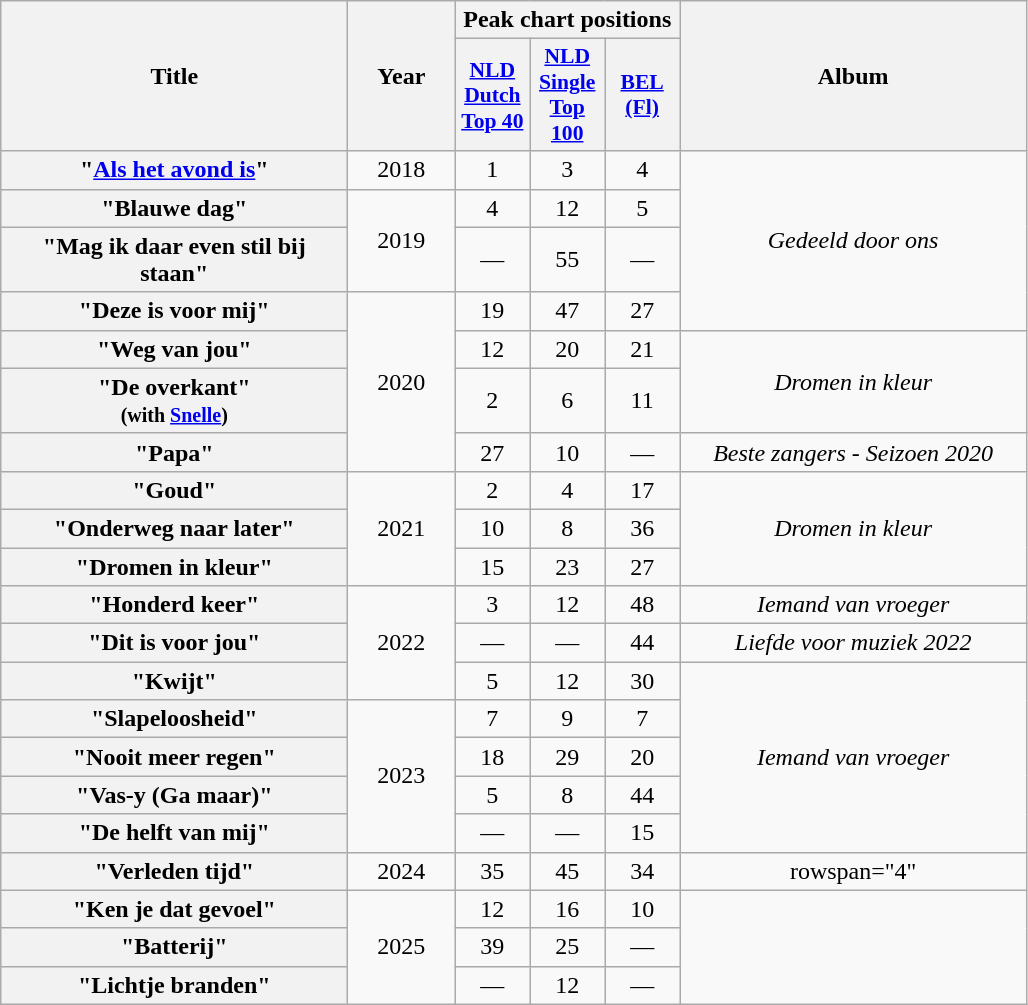<table class="wikitable plainrowheaders" style="text-align:center;">
<tr>
<th scope="col" rowspan="2" style="width:14em;">Title</th>
<th scope="col" rowspan="2" style="width:4em;">Year</th>
<th scope="col" colspan="3">Peak chart positions</th>
<th scope="col" rowspan="2" style="width:14em;">Album</th>
</tr>
<tr>
<th scope="col" style="width:3em;font-size:90%;"><a href='#'>NLD<br>Dutch<br>Top 40</a><br></th>
<th scope="col" style="width:3em;font-size:90%;"><a href='#'>NLD<br>Single<br>Top 100</a><br></th>
<th scope="col" style="width:3em;font-size:90%;"><a href='#'>BEL<br>(Fl)</a><br></th>
</tr>
<tr>
<th scope="row">"<a href='#'>Als het avond is</a>"</th>
<td>2018</td>
<td>1</td>
<td>3</td>
<td>4</td>
<td rowspan=4><em>Gedeeld door ons</em></td>
</tr>
<tr>
<th scope="row">"Blauwe dag"</th>
<td rowspan=2>2019</td>
<td>4</td>
<td>12</td>
<td>5</td>
</tr>
<tr>
<th scope="row">"Mag ik daar even stil bij staan"</th>
<td>—</td>
<td>55</td>
<td>—</td>
</tr>
<tr>
<th scope="row">"Deze is voor mij"</th>
<td rowspan=4>2020</td>
<td>19</td>
<td>47</td>
<td>27</td>
</tr>
<tr>
<th scope="row">"Weg van jou"</th>
<td>12</td>
<td>20</td>
<td>21</td>
<td rowspan="2"><em>Dromen in kleur</em></td>
</tr>
<tr>
<th scope="row">"De overkant"<br><small>(with <a href='#'>Snelle</a>)</small></th>
<td>2</td>
<td>6</td>
<td>11</td>
</tr>
<tr>
<th scope="row">"Papa"</th>
<td>27</td>
<td>10</td>
<td>—</td>
<td><em>Beste zangers - Seizoen 2020</em></td>
</tr>
<tr>
<th scope="row">"Goud"</th>
<td rowspan="3">2021</td>
<td>2</td>
<td>4</td>
<td>17</td>
<td rowspan="3"><em>Dromen in kleur</em></td>
</tr>
<tr>
<th scope="row">"Onderweg naar later"</th>
<td>10</td>
<td>8</td>
<td>36</td>
</tr>
<tr>
<th scope="row">"Dromen in kleur"</th>
<td>15</td>
<td>23</td>
<td>27</td>
</tr>
<tr>
<th scope="row">"Honderd keer"</th>
<td rowspan="3">2022</td>
<td>3</td>
<td>12</td>
<td>48</td>
<td><em>Iemand van vroeger</em></td>
</tr>
<tr>
<th scope="row">"Dit is voor jou"</th>
<td>—</td>
<td>—</td>
<td>44</td>
<td><em>Liefde voor muziek 2022</em></td>
</tr>
<tr>
<th scope="row">"Kwijt"</th>
<td>5</td>
<td>12</td>
<td>30</td>
<td rowspan="5"><em>Iemand van vroeger</em></td>
</tr>
<tr>
<th scope="row">"Slapeloosheid"</th>
<td rowspan="4">2023</td>
<td>7</td>
<td>9</td>
<td>7</td>
</tr>
<tr>
<th scope="row">"Nooit meer regen"</th>
<td>18</td>
<td>29</td>
<td>20</td>
</tr>
<tr>
<th scope="row">"Vas-y (Ga maar)"<br></th>
<td>5</td>
<td>8</td>
<td>44</td>
</tr>
<tr>
<th scope="row">"De helft van mij"</th>
<td>—</td>
<td>—</td>
<td>15</td>
</tr>
<tr>
<th scope="row">"Verleden tijd"</th>
<td>2024</td>
<td>35</td>
<td>45</td>
<td>34</td>
<td>rowspan="4" </td>
</tr>
<tr>
<th scope="row">"Ken je dat gevoel"</th>
<td rowspan="3">2025</td>
<td>12</td>
<td>16</td>
<td>10</td>
</tr>
<tr>
<th scope="row">"Batterij"</th>
<td>39</td>
<td>25</td>
<td>—</td>
</tr>
<tr>
<th scope="row">"Lichtje branden"</th>
<td>—</td>
<td>12</td>
<td>—</td>
</tr>
</table>
